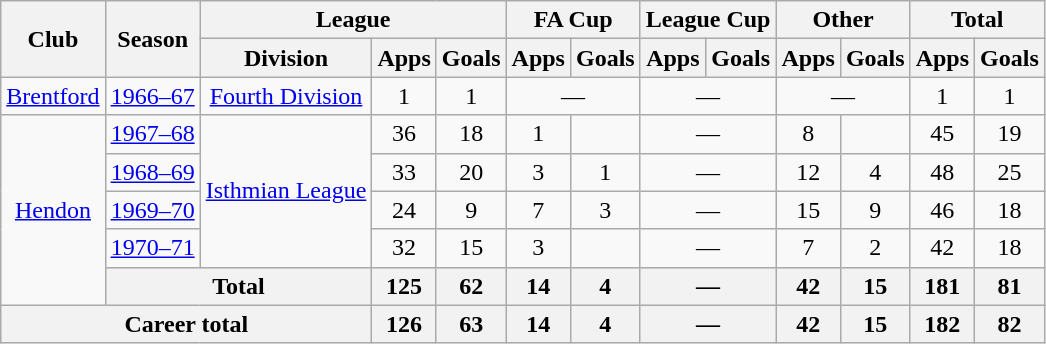<table class="wikitable" style="text-align: center;">
<tr>
<th rowspan="2">Club</th>
<th rowspan="2">Season</th>
<th colspan="3">League</th>
<th colspan="2">FA Cup</th>
<th colspan="2">League Cup</th>
<th colspan="2">Other</th>
<th colspan="2">Total</th>
</tr>
<tr>
<th>Division</th>
<th>Apps</th>
<th>Goals</th>
<th>Apps</th>
<th>Goals</th>
<th>Apps</th>
<th>Goals</th>
<th>Apps</th>
<th>Goals</th>
<th>Apps</th>
<th>Goals</th>
</tr>
<tr>
<td><a href='#'>Brentford</a></td>
<td><a href='#'>1966–67</a></td>
<td><a href='#'>Fourth Division</a></td>
<td>1</td>
<td>1</td>
<td colspan="2">—</td>
<td colspan="2">—</td>
<td colspan="2">—</td>
<td>1</td>
<td>1</td>
</tr>
<tr>
<td rowspan="5"><a href='#'>Hendon</a></td>
<td><a href='#'>1967–68</a></td>
<td rowspan="4"><a href='#'>Isthmian League</a></td>
<td>36</td>
<td>18</td>
<td>1</td>
<td></td>
<td colspan="2">—</td>
<td>8</td>
<td></td>
<td>45</td>
<td>19</td>
</tr>
<tr>
<td><a href='#'>1968–69</a></td>
<td>33</td>
<td>20</td>
<td>3</td>
<td>1</td>
<td colspan="2">—</td>
<td>12</td>
<td>4</td>
<td>48</td>
<td>25</td>
</tr>
<tr>
<td><a href='#'>1969–70</a></td>
<td>24</td>
<td>9</td>
<td>7</td>
<td>3</td>
<td colspan="2">—</td>
<td>15</td>
<td>9</td>
<td>46</td>
<td>18</td>
</tr>
<tr>
<td><a href='#'>1970–71</a></td>
<td>32</td>
<td>15</td>
<td>3</td>
<td></td>
<td colspan="2">—</td>
<td>7</td>
<td>2</td>
<td>42</td>
<td>18</td>
</tr>
<tr>
<th colspan="2">Total</th>
<th>125</th>
<th>62</th>
<th>14</th>
<th>4</th>
<th colspan="2">—</th>
<th>42</th>
<th>15</th>
<th>181</th>
<th>81</th>
</tr>
<tr>
<th colspan="3">Career total</th>
<th>126</th>
<th>63</th>
<th>14</th>
<th>4</th>
<th colspan="2">—</th>
<th>42</th>
<th>15</th>
<th>182</th>
<th>82</th>
</tr>
</table>
